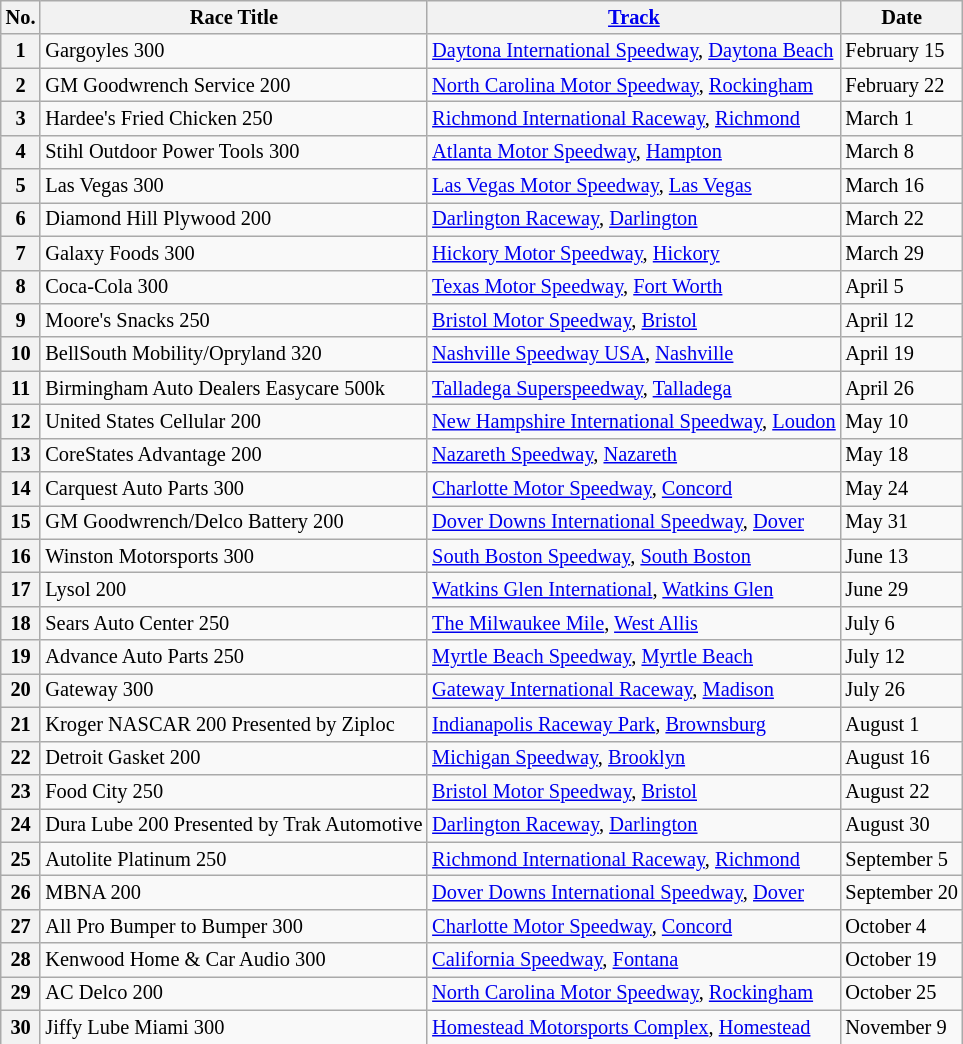<table class="wikitable" style="font-size:85%;">
<tr>
<th>No.</th>
<th>Race Title</th>
<th><a href='#'>Track</a></th>
<th>Date</th>
</tr>
<tr>
<th>1</th>
<td>Gargoyles 300</td>
<td><a href='#'>Daytona International Speedway</a>, <a href='#'>Daytona Beach</a></td>
<td>February 15</td>
</tr>
<tr>
<th>2</th>
<td>GM Goodwrench Service 200</td>
<td><a href='#'>North Carolina Motor Speedway</a>, <a href='#'>Rockingham</a></td>
<td>February 22</td>
</tr>
<tr>
<th>3</th>
<td>Hardee's Fried Chicken 250</td>
<td><a href='#'>Richmond International Raceway</a>, <a href='#'>Richmond</a></td>
<td>March 1</td>
</tr>
<tr>
<th>4</th>
<td>Stihl Outdoor Power Tools 300</td>
<td><a href='#'>Atlanta Motor Speedway</a>, <a href='#'>Hampton</a></td>
<td>March 8</td>
</tr>
<tr>
<th>5</th>
<td>Las Vegas 300</td>
<td><a href='#'>Las Vegas Motor Speedway</a>, <a href='#'>Las Vegas</a></td>
<td>March 16</td>
</tr>
<tr>
<th>6</th>
<td>Diamond Hill Plywood 200</td>
<td><a href='#'>Darlington Raceway</a>, <a href='#'>Darlington</a></td>
<td>March 22</td>
</tr>
<tr>
<th>7</th>
<td>Galaxy Foods 300</td>
<td><a href='#'>Hickory Motor Speedway</a>, <a href='#'>Hickory</a></td>
<td>March 29</td>
</tr>
<tr>
<th>8</th>
<td>Coca-Cola 300</td>
<td><a href='#'>Texas Motor Speedway</a>, <a href='#'>Fort Worth</a></td>
<td>April 5</td>
</tr>
<tr>
<th>9</th>
<td>Moore's Snacks 250</td>
<td><a href='#'>Bristol Motor Speedway</a>, <a href='#'>Bristol</a></td>
<td>April 12</td>
</tr>
<tr>
<th>10</th>
<td>BellSouth Mobility/Opryland 320</td>
<td><a href='#'>Nashville Speedway USA</a>, <a href='#'>Nashville</a></td>
<td>April 19</td>
</tr>
<tr>
<th>11</th>
<td>Birmingham Auto Dealers Easycare 500k</td>
<td><a href='#'>Talladega Superspeedway</a>, <a href='#'>Talladega</a></td>
<td>April 26</td>
</tr>
<tr>
<th>12</th>
<td>United States Cellular 200</td>
<td><a href='#'>New Hampshire International Speedway</a>, <a href='#'>Loudon</a></td>
<td>May 10</td>
</tr>
<tr>
<th>13</th>
<td>CoreStates Advantage 200</td>
<td><a href='#'>Nazareth Speedway</a>, <a href='#'>Nazareth</a></td>
<td>May 18</td>
</tr>
<tr>
<th>14</th>
<td>Carquest Auto Parts 300</td>
<td><a href='#'>Charlotte Motor Speedway</a>, <a href='#'>Concord</a></td>
<td>May 24</td>
</tr>
<tr>
<th>15</th>
<td>GM Goodwrench/Delco Battery 200</td>
<td><a href='#'>Dover Downs International Speedway</a>, <a href='#'>Dover</a></td>
<td>May 31</td>
</tr>
<tr>
<th>16</th>
<td>Winston Motorsports 300</td>
<td><a href='#'>South Boston Speedway</a>, <a href='#'>South Boston</a></td>
<td>June 13</td>
</tr>
<tr>
<th>17</th>
<td>Lysol 200</td>
<td><a href='#'>Watkins Glen International</a>, <a href='#'>Watkins Glen</a></td>
<td>June 29</td>
</tr>
<tr>
<th>18</th>
<td>Sears Auto Center 250</td>
<td><a href='#'>The Milwaukee Mile</a>, <a href='#'>West Allis</a></td>
<td>July 6</td>
</tr>
<tr>
<th>19</th>
<td>Advance Auto Parts 250</td>
<td><a href='#'>Myrtle Beach Speedway</a>, <a href='#'>Myrtle Beach</a></td>
<td>July 12</td>
</tr>
<tr>
<th>20</th>
<td>Gateway 300</td>
<td><a href='#'>Gateway International Raceway</a>, <a href='#'>Madison</a></td>
<td>July 26</td>
</tr>
<tr>
<th>21</th>
<td>Kroger NASCAR 200 Presented by Ziploc</td>
<td><a href='#'>Indianapolis Raceway Park</a>, <a href='#'>Brownsburg</a></td>
<td>August 1</td>
</tr>
<tr>
<th>22</th>
<td>Detroit Gasket 200</td>
<td><a href='#'>Michigan Speedway</a>, <a href='#'>Brooklyn</a></td>
<td>August 16</td>
</tr>
<tr>
<th>23</th>
<td>Food City 250</td>
<td><a href='#'>Bristol Motor Speedway</a>, <a href='#'>Bristol</a></td>
<td>August 22</td>
</tr>
<tr>
<th>24</th>
<td>Dura Lube 200 Presented by Trak Automotive</td>
<td><a href='#'>Darlington Raceway</a>, <a href='#'>Darlington</a></td>
<td>August 30</td>
</tr>
<tr>
<th>25</th>
<td>Autolite Platinum 250</td>
<td><a href='#'>Richmond International Raceway</a>, <a href='#'>Richmond</a></td>
<td>September 5</td>
</tr>
<tr>
<th>26</th>
<td>MBNA 200</td>
<td><a href='#'>Dover Downs International Speedway</a>, <a href='#'>Dover</a></td>
<td>September 20</td>
</tr>
<tr>
<th>27</th>
<td>All Pro Bumper to Bumper 300</td>
<td><a href='#'>Charlotte Motor Speedway</a>, <a href='#'>Concord</a></td>
<td>October 4</td>
</tr>
<tr>
<th>28</th>
<td>Kenwood Home & Car Audio 300</td>
<td><a href='#'>California Speedway</a>, <a href='#'>Fontana</a></td>
<td>October 19</td>
</tr>
<tr>
<th>29</th>
<td>AC Delco 200</td>
<td><a href='#'>North Carolina Motor Speedway</a>, <a href='#'>Rockingham</a></td>
<td>October 25</td>
</tr>
<tr>
<th>30</th>
<td>Jiffy Lube Miami 300</td>
<td><a href='#'>Homestead Motorsports Complex</a>, <a href='#'>Homestead</a></td>
<td>November 9</td>
</tr>
</table>
